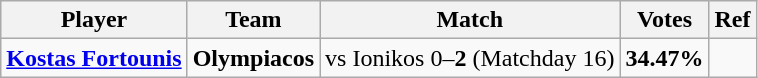<table class="wikitable" style="text-align: left;">
<tr>
<th>Player</th>
<th>Team</th>
<th>Match</th>
<th>Votes</th>
<th>Ref</th>
</tr>
<tr>
<td> <strong><a href='#'>Kostas Fortounis</a></strong></td>
<td><strong>Olympiacos</strong></td>
<td>vs Ionikos 0–<strong>2</strong> (Matchday 16)</td>
<td><strong>34.47%</strong></td>
<td align="center"></td>
</tr>
</table>
